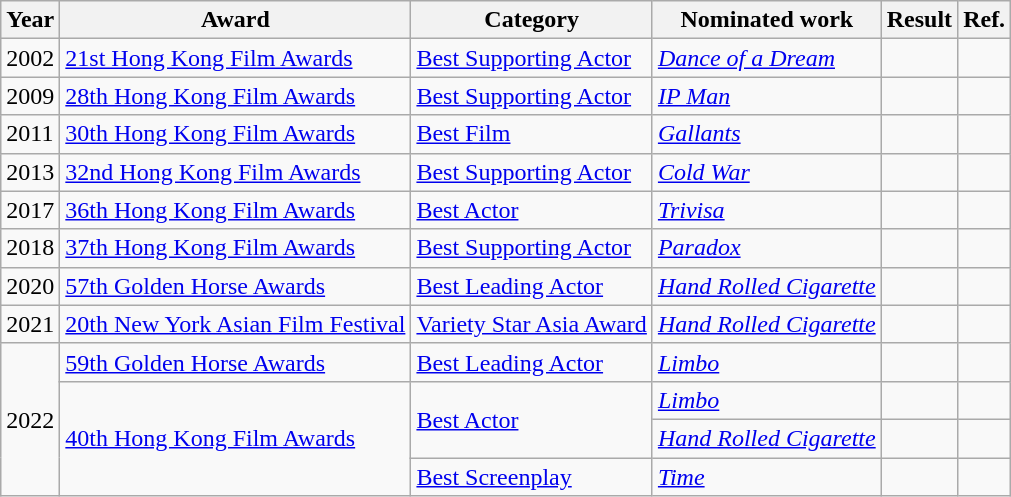<table class="wikitable">
<tr>
<th>Year</th>
<th>Award</th>
<th>Category</th>
<th>Nominated work</th>
<th>Result</th>
<th>Ref.</th>
</tr>
<tr>
<td>2002</td>
<td rowspan=1><a href='#'>21st Hong Kong Film Awards</a></td>
<td rowspan=1><a href='#'>Best Supporting Actor</a></td>
<td><em><a href='#'>Dance of a Dream</a></em></td>
<td></td>
<td></td>
</tr>
<tr>
<td>2009</td>
<td rowspan=1><a href='#'>28th Hong Kong Film Awards</a></td>
<td rowspan=1><a href='#'>Best Supporting Actor</a></td>
<td><em><a href='#'>IP Man</a></em></td>
<td></td>
<td></td>
</tr>
<tr>
<td>2011</td>
<td rowspan=1><a href='#'>30th Hong Kong Film Awards</a></td>
<td rowspan=1><a href='#'>Best Film</a></td>
<td><em><a href='#'>Gallants</a></em></td>
<td></td>
<td></td>
</tr>
<tr>
<td>2013</td>
<td rowspan=1><a href='#'>32nd Hong Kong Film Awards</a></td>
<td rowspan=1><a href='#'>Best Supporting Actor</a></td>
<td><em><a href='#'>Cold War</a></em></td>
<td></td>
<td></td>
</tr>
<tr>
<td>2017</td>
<td rowspan=1><a href='#'>36th Hong Kong Film Awards</a></td>
<td rowspan=1><a href='#'>Best Actor</a></td>
<td><em><a href='#'>Trivisa</a></em></td>
<td></td>
<td></td>
</tr>
<tr>
<td>2018</td>
<td rowspan=1><a href='#'>37th Hong Kong Film Awards</a></td>
<td rowspan=1><a href='#'>Best Supporting Actor</a></td>
<td><em><a href='#'>Paradox</a></em></td>
<td></td>
<td></td>
</tr>
<tr>
<td>2020</td>
<td><a href='#'>57th Golden Horse Awards</a></td>
<td><a href='#'>Best Leading Actor</a></td>
<td><em><a href='#'>Hand Rolled Cigarette</a></em></td>
<td></td>
<td></td>
</tr>
<tr>
<td>2021</td>
<td><a href='#'>20th New York Asian Film Festival</a></td>
<td><a href='#'>Variety Star Asia Award</a></td>
<td><em><a href='#'>Hand Rolled Cigarette</a></em></td>
<td></td>
<td></td>
</tr>
<tr>
<td rowspan=4>2022</td>
<td><a href='#'>59th Golden Horse Awards</a></td>
<td><a href='#'>Best Leading Actor</a></td>
<td><em><a href='#'>Limbo</a></em></td>
<td></td>
<td></td>
</tr>
<tr>
<td rowspan=3><a href='#'>40th Hong Kong Film Awards</a></td>
<td rowspan=2><a href='#'>Best Actor</a></td>
<td><em><a href='#'>Limbo</a></em></td>
<td></td>
<td></td>
</tr>
<tr>
<td><em><a href='#'>Hand Rolled Cigarette</a></em></td>
<td></td>
<td></td>
</tr>
<tr>
<td><a href='#'>Best Screenplay</a></td>
<td><em><a href='#'>Time</a></em></td>
<td></td>
<td></td>
</tr>
</table>
